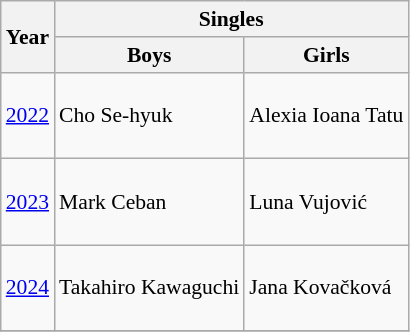<table class="wikitable" style="font-size: 90%">
<tr>
<th rowspan=2>Year</th>
<th colspan=2>Singles</th>
</tr>
<tr>
<th>Boys</th>
<th>Girls</th>
</tr>
<tr style=height:4em>
<td><a href='#'>2022</a></td>
<td> Cho Se-hyuk</td>
<td> Alexia Ioana Tatu</td>
</tr>
<tr style=height:4em>
<td><a href='#'>2023</a></td>
<td> Mark Ceban</td>
<td> Luna Vujović</td>
</tr>
<tr style=height:4em>
<td><a href='#'>2024</a></td>
<td> Takahiro Kawaguchi</td>
<td> Jana Kovačková</td>
</tr>
<tr style=height:auto>
</tr>
</table>
